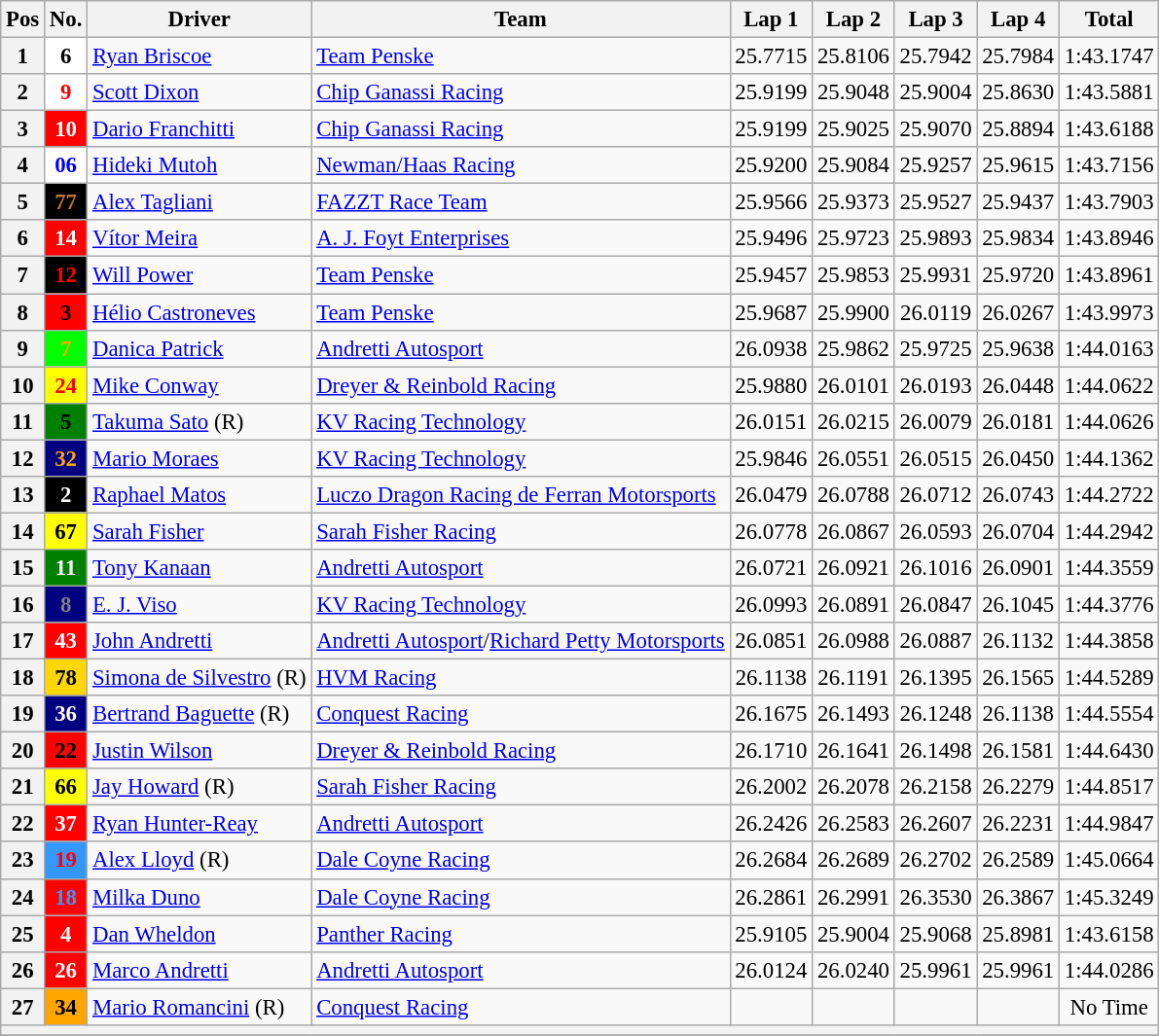<table class="wikitable" style="font-size:95%;">
<tr>
<th>Pos</th>
<th>No.</th>
<th>Driver</th>
<th>Team</th>
<th>Lap 1</th>
<th>Lap 2</th>
<th>Lap 3</th>
<th>Lap 4</th>
<th>Total</th>
</tr>
<tr>
<th>1</th>
<td style="background:white; color:black;" align="center"><strong>6</strong></td>
<td> <a href='#'>Ryan Briscoe</a></td>
<td><a href='#'>Team Penske</a></td>
<td align=center>25.7715</td>
<td align=center>25.8106</td>
<td align=center>25.7942</td>
<td align=center>25.7984</td>
<td align=center>1:43.1747</td>
</tr>
<tr>
<th>2</th>
<td style="background:white; color:red;" align="center"><strong>9</strong></td>
<td> <a href='#'>Scott Dixon</a></td>
<td><a href='#'>Chip Ganassi Racing</a></td>
<td align=center>25.9199</td>
<td align=center>25.9048</td>
<td align=center>25.9004</td>
<td align=center>25.8630</td>
<td align=center>1:43.5881</td>
</tr>
<tr>
<th>3</th>
<td style="background:red; color:white;" align=center><strong>10</strong></td>
<td> <a href='#'>Dario Franchitti</a></td>
<td><a href='#'>Chip Ganassi Racing</a></td>
<td align=center>25.9199</td>
<td align=center>25.9025</td>
<td align=center>25.9070</td>
<td align=center>25.8894</td>
<td align=center>1:43.6188</td>
</tr>
<tr>
<th>4</th>
<td style="background:white; color:blue;" align="center"><strong>06</strong></td>
<td> <a href='#'>Hideki Mutoh</a></td>
<td><a href='#'>Newman/Haas Racing</a></td>
<td align=center>25.9200</td>
<td align=center>25.9084</td>
<td align=center>25.9257</td>
<td align=center>25.9615</td>
<td align=center>1:43.7156</td>
</tr>
<tr>
<th>5</th>
<td style="background:black; color:#B87333;" align="center"><strong>77</strong></td>
<td> <a href='#'>Alex Tagliani</a></td>
<td><a href='#'>FAZZT Race Team</a></td>
<td align=center>25.9566</td>
<td align=center>25.9373</td>
<td align=center>25.9527</td>
<td align=center>25.9437</td>
<td align=center>1:43.7903</td>
</tr>
<tr>
<th>6</th>
<td style="background:red; color:white;" align="center"><strong>14</strong></td>
<td> <a href='#'>Vítor Meira</a></td>
<td><a href='#'>A. J. Foyt Enterprises</a></td>
<td align=center>25.9496</td>
<td align=center>25.9723</td>
<td align=center>25.9893</td>
<td align=center>25.9834</td>
<td align=center>1:43.8946</td>
</tr>
<tr>
<th>7</th>
<td style="background:black; color:red;" align=center><strong>12</strong></td>
<td> <a href='#'>Will Power</a></td>
<td><a href='#'>Team Penske</a></td>
<td align=center>25.9457</td>
<td align=center>25.9853</td>
<td align=center>25.9931</td>
<td align=center>25.9720</td>
<td align=center>1:43.8961</td>
</tr>
<tr>
<th>8</th>
<td style="background:red; color:black;" align="center"><strong>3</strong></td>
<td> <a href='#'>Hélio Castroneves</a></td>
<td><a href='#'>Team Penske</a></td>
<td align=center>25.9687</td>
<td align=center>25.9900</td>
<td align=center>26.0119</td>
<td align=center>26.0267</td>
<td align=center>1:43.9973</td>
</tr>
<tr>
<th>9</th>
<td style="background:lime; color:orange;" align="center"><strong>7</strong></td>
<td> <a href='#'>Danica Patrick</a></td>
<td><a href='#'>Andretti Autosport</a></td>
<td align=center>26.0938</td>
<td align=center>25.9862</td>
<td align=center>25.9725</td>
<td align=center>25.9638</td>
<td align=center>1:44.0163</td>
</tr>
<tr>
<th>10</th>
<td style="background:yellow; color:red;" align="center"><strong>24</strong></td>
<td> <a href='#'>Mike Conway</a></td>
<td><a href='#'>Dreyer & Reinbold Racing</a></td>
<td align=center>25.9880</td>
<td align=center>26.0101</td>
<td align=center>26.0193</td>
<td align=center>26.0448</td>
<td align=center>1:44.0622</td>
</tr>
<tr>
<th>11</th>
<td style="background:green; color:black;" align="center"><strong>5</strong></td>
<td> <a href='#'>Takuma Sato</a> (R)</td>
<td><a href='#'>KV Racing Technology</a></td>
<td align=center>26.0151</td>
<td align=center>26.0215</td>
<td align=center>26.0079</td>
<td align=center>26.0181</td>
<td align=center>1:44.0626</td>
</tr>
<tr>
<th>12</th>
<td style="background:navy; color:orange;" align="center"><strong>32</strong></td>
<td> <a href='#'>Mario Moraes</a></td>
<td><a href='#'>KV Racing Technology</a></td>
<td align=center>25.9846</td>
<td align=center>26.0551</td>
<td align=center>26.0515</td>
<td align=center>26.0450</td>
<td align=center>1:44.1362</td>
</tr>
<tr>
<th>13</th>
<td style="background:black; color:white;" align="center"><strong>2</strong></td>
<td> <a href='#'>Raphael Matos</a></td>
<td><a href='#'>Luczo Dragon Racing de Ferran Motorsports</a></td>
<td align=center>26.0479</td>
<td align=center>26.0788</td>
<td align=center>26.0712</td>
<td align=center>26.0743</td>
<td align=center>1:44.2722</td>
</tr>
<tr>
<th>14</th>
<td style="background:yellow; color:black;" align="center"><strong>67</strong></td>
<td> <a href='#'>Sarah Fisher</a></td>
<td><a href='#'>Sarah Fisher Racing</a></td>
<td align=center>26.0778</td>
<td align=center>26.0867</td>
<td align=center>26.0593</td>
<td align=center>26.0704</td>
<td align=center>1:44.2942</td>
</tr>
<tr>
<th>15</th>
<td style="background:green; color:white;" align="center"><strong>11</strong></td>
<td> <a href='#'>Tony Kanaan</a></td>
<td><a href='#'>Andretti Autosport</a></td>
<td align=center>26.0721</td>
<td align=center>26.0921</td>
<td align=center>26.1016</td>
<td align=center>26.0901</td>
<td align=center>1:44.3559</td>
</tr>
<tr>
<th>16</th>
<td style="background:navy; color:gray;" align="center"><strong>8</strong></td>
<td> <a href='#'>E. J. Viso</a></td>
<td><a href='#'>KV Racing Technology</a></td>
<td align=center>26.0993</td>
<td align=center>26.0891</td>
<td align=center>26.0847</td>
<td align=center>26.1045</td>
<td align=center>1:44.3776</td>
</tr>
<tr>
<th>17</th>
<td style="background:red; color:white;" align="center"><strong>43</strong></td>
<td> <a href='#'>John Andretti</a></td>
<td><a href='#'>Andretti Autosport</a>/<a href='#'>Richard Petty Motorsports</a></td>
<td align=center>26.0851</td>
<td align=center>26.0988</td>
<td align=center>26.0887</td>
<td align=center>26.1132</td>
<td align=center>1:44.3858</td>
</tr>
<tr>
<th>18</th>
<td style="background:gold; color:black;" align="center"><strong>78</strong></td>
<td> <a href='#'>Simona de Silvestro</a> (R)</td>
<td><a href='#'>HVM Racing</a></td>
<td align=center>26.1138</td>
<td align=center>26.1191</td>
<td align=center>26.1395</td>
<td align=center>26.1565</td>
<td align=center>1:44.5289</td>
</tr>
<tr>
<th>19</th>
<td style="background:navy; color:white;" align="center"><strong>36</strong></td>
<td> <a href='#'>Bertrand Baguette</a> (R)</td>
<td><a href='#'>Conquest Racing</a></td>
<td align=center>26.1675</td>
<td align=center>26.1493</td>
<td align=center>26.1248</td>
<td align=center>26.1138</td>
<td align=center>1:44.5554</td>
</tr>
<tr>
<th>20</th>
<td style="background:red; color:black;" align="center"><strong>22</strong></td>
<td> <a href='#'>Justin Wilson</a></td>
<td><a href='#'>Dreyer & Reinbold Racing</a></td>
<td align=center>26.1710</td>
<td align=center>26.1641</td>
<td align=center>26.1498</td>
<td align=center>26.1581</td>
<td align=center>1:44.6430</td>
</tr>
<tr>
<th>21</th>
<td style="background:yellow; color:black;" align="center"><strong>66</strong></td>
<td> <a href='#'>Jay Howard</a> (R)</td>
<td><a href='#'>Sarah Fisher Racing</a></td>
<td align=center>26.2002</td>
<td align=center>26.2078</td>
<td align=center>26.2158</td>
<td align=center>26.2279</td>
<td align=center>1:44.8517</td>
</tr>
<tr>
<th>22</th>
<td style="background:red; color:white;" align="center"><strong>37</strong></td>
<td> <a href='#'>Ryan Hunter-Reay</a></td>
<td><a href='#'>Andretti Autosport</a></td>
<td align=center>26.2426</td>
<td align=center>26.2583</td>
<td align=center>26.2607</td>
<td align=center>26.2231</td>
<td align=center>1:44.9847</td>
</tr>
<tr>
<th>23</th>
<td style="background:#3399FF; color:red;" align="center"><strong>19</strong></td>
<td> <a href='#'>Alex Lloyd</a> (R)</td>
<td><a href='#'>Dale Coyne Racing</a></td>
<td align=center>26.2684</td>
<td align=center>26.2689</td>
<td align=center>26.2702</td>
<td align=center>26.2589</td>
<td align=center>1:45.0664</td>
</tr>
<tr>
<th>24</th>
<td style="background:red; color:#3399FF;" align="center"><strong>18</strong></td>
<td> <a href='#'>Milka Duno</a></td>
<td><a href='#'>Dale Coyne Racing</a></td>
<td align=center>26.2861</td>
<td align=center>26.2991</td>
<td align=center>26.3530</td>
<td align=center>26.3867</td>
<td align=center>1:45.3249</td>
</tr>
<tr>
<th>25</th>
<td style="background:red; color:white;" align="center"><strong>4</strong></td>
<td> <a href='#'>Dan Wheldon</a></td>
<td><a href='#'>Panther Racing</a></td>
<td align=center>25.9105</td>
<td align=center>25.9004</td>
<td align=center>25.9068</td>
<td align=center>25.8981</td>
<td align=center>1:43.6158</td>
</tr>
<tr>
<th>26</th>
<td style="background:red; color:white;" align="center"><strong>26</strong></td>
<td> <a href='#'>Marco Andretti</a></td>
<td><a href='#'>Andretti Autosport</a></td>
<td align=center>26.0124</td>
<td align=center>26.0240</td>
<td align=center>25.9961</td>
<td align=center>25.9961</td>
<td align=center>1:44.0286</td>
</tr>
<tr>
<th>27</th>
<td style="background:orange; color:black;" align="center"><strong>34</strong></td>
<td> <a href='#'>Mario Romancini</a> (R)</td>
<td><a href='#'>Conquest Racing</a></td>
<td align=center></td>
<td align=center></td>
<td align=center></td>
<td align=center></td>
<td align=center>No Time</td>
</tr>
<tr>
<th colspan=9></th>
</tr>
<tr>
</tr>
</table>
